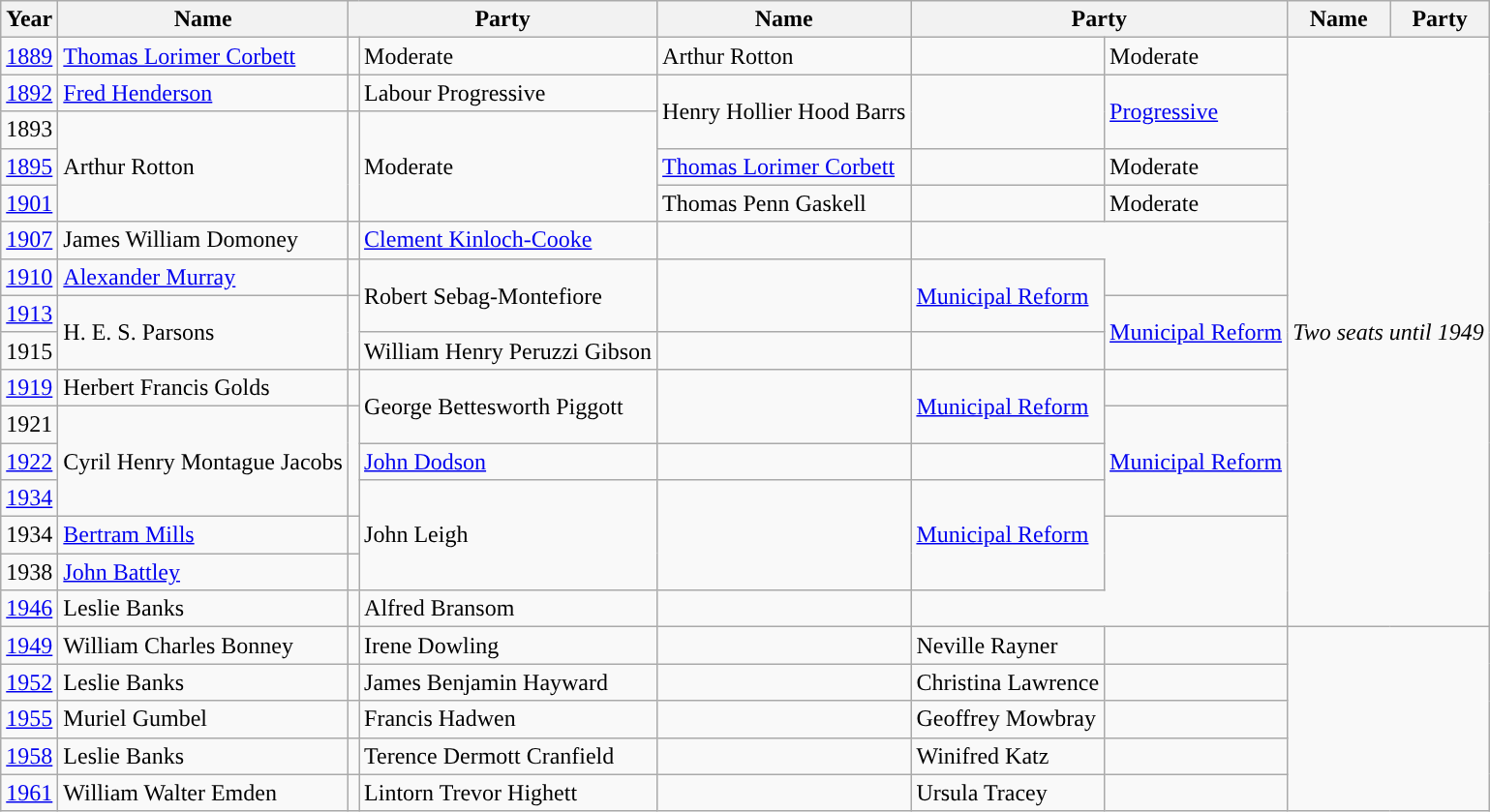<table class="wikitable">
<tr>
<th>Year</th>
<th>Name</th>
<th colspan=2>Party</th>
<th>Name</th>
<th colspan=2>Party</th>
<th>Name</th>
<th colspan=2>Party</th>
</tr>
<tr>
<td><a href='#'>1889</a></td>
<td><a href='#'>Thomas Lorimer Corbett</a></td>
<td style="background-color: "></td>
<td>Moderate</td>
<td>Arthur Rotton</td>
<td style="background-color: "></td>
<td>Moderate</td>
<td rowspan=16 colspan=3 align="center"><em>Two seats until 1949</em></td>
</tr>
<tr>
<td><a href='#'>1892</a></td>
<td><a href='#'>Fred Henderson</a></td>
<td style="background-color: "></td>
<td>Labour Progressive</td>
<td rowspan=2>Henry Hollier Hood Barrs</td>
<td rowspan=2 style="background-color: "></td>
<td rowspan=2><a href='#'>Progressive</a></td>
</tr>
<tr>
<td>1893</td>
<td rowspan=3>Arthur Rotton</td>
<td rowspan=3 style="background-color: "></td>
<td rowspan=3>Moderate</td>
</tr>
<tr>
<td><a href='#'>1895</a></td>
<td><a href='#'>Thomas Lorimer Corbett</a></td>
<td style="background-color: "></td>
<td>Moderate</td>
</tr>
<tr>
<td><a href='#'>1901</a></td>
<td>Thomas Penn Gaskell</td>
<td style="background-color: "></td>
<td>Moderate</td>
</tr>
<tr>
<td><a href='#'>1907</a></td>
<td>James William Domoney</td>
<td></td>
<td><a href='#'>Clement Kinloch-Cooke</a></td>
<td></td>
</tr>
<tr>
<td><a href='#'>1910</a></td>
<td><a href='#'>Alexander Murray</a></td>
<td></td>
<td rowspan=2>Robert Sebag-Montefiore</td>
<td rowspan=2 style="background-color: "></td>
<td rowspan=2><a href='#'>Municipal Reform</a></td>
</tr>
<tr>
<td><a href='#'>1913</a></td>
<td rowspan=2>H. E. S. Parsons</td>
<td rowspan=2 style="background-color: "></td>
<td rowspan=2><a href='#'>Municipal Reform</a></td>
</tr>
<tr>
<td>1915</td>
<td>William Henry Peruzzi Gibson</td>
<td></td>
</tr>
<tr>
<td><a href='#'>1919</a></td>
<td>Herbert Francis Golds</td>
<td></td>
<td rowspan=2>George Bettesworth Piggott</td>
<td rowspan=2 style="background-color: "></td>
<td rowspan=2><a href='#'>Municipal Reform</a></td>
</tr>
<tr>
<td>1921</td>
<td rowspan=3>Cyril Henry Montague Jacobs</td>
<td rowspan=3 style="background-color: "></td>
<td rowspan=3><a href='#'>Municipal Reform</a></td>
</tr>
<tr>
<td><a href='#'>1922</a></td>
<td><a href='#'>John Dodson</a></td>
<td></td>
</tr>
<tr>
<td><a href='#'>1934</a></td>
<td rowspan=3>John Leigh</td>
<td rowspan=3 style="background-color: "></td>
<td rowspan=3><a href='#'>Municipal Reform</a></td>
</tr>
<tr>
<td>1934</td>
<td><a href='#'>Bertram Mills</a></td>
<td></td>
</tr>
<tr>
<td>1938</td>
<td><a href='#'>John Battley</a></td>
<td></td>
</tr>
<tr>
<td><a href='#'>1946</a></td>
<td>Leslie Banks</td>
<td></td>
<td>Alfred Bransom</td>
<td></td>
</tr>
<tr>
<td><a href='#'>1949</a></td>
<td>William Charles Bonney</td>
<td></td>
<td>Irene Dowling</td>
<td></td>
<td>Neville Rayner</td>
<td></td>
</tr>
<tr>
<td><a href='#'>1952</a></td>
<td>Leslie Banks</td>
<td></td>
<td>James Benjamin Hayward</td>
<td></td>
<td>Christina Lawrence</td>
<td></td>
</tr>
<tr>
<td><a href='#'>1955</a></td>
<td>Muriel Gumbel</td>
<td></td>
<td>Francis Hadwen</td>
<td></td>
<td>Geoffrey Mowbray</td>
<td></td>
</tr>
<tr>
<td><a href='#'>1958</a></td>
<td>Leslie Banks</td>
<td></td>
<td>Terence Dermott Cranfield</td>
<td></td>
<td>Winifred Katz</td>
<td></td>
</tr>
<tr>
<td><a href='#'>1961</a></td>
<td>William Walter Emden</td>
<td></td>
<td>Lintorn Trevor Highett</td>
<td></td>
<td>Ursula Tracey</td>
<td></td>
</tr>
</table>
